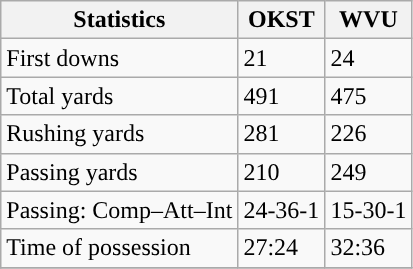<table class="wikitable" style="float: left;">
<tr>
<th>Statistics</th>
<th>OKST</th>
<th>WVU</th>
</tr>
<tr>
<td>First downs</td>
<td>21</td>
<td>24</td>
</tr>
<tr>
<td>Total yards</td>
<td>491</td>
<td>475</td>
</tr>
<tr>
<td>Rushing yards</td>
<td>281</td>
<td>226</td>
</tr>
<tr>
<td>Passing yards</td>
<td>210</td>
<td>249</td>
</tr>
<tr>
<td>Passing: Comp–Att–Int</td>
<td>24-36-1</td>
<td>15-30-1</td>
</tr>
<tr>
<td>Time of possession</td>
<td>27:24</td>
<td>32:36</td>
</tr>
<tr>
</tr>
</table>
